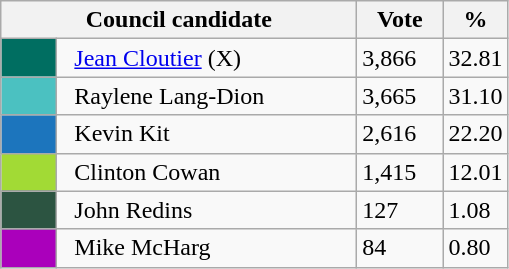<table class="wikitable">
<tr>
<th bgcolor="#DDDDFF" width="230px" colspan="2">Council candidate</th>
<th bgcolor="#DDDDFF" width="50px">Vote</th>
<th bgcolor="#DDDDFF" width="30px">%</th>
</tr>
<tr>
<td bgcolor=#006E61 width="30px"> </td>
<td>  <a href='#'>Jean Cloutier</a> (X)</td>
<td>3,866</td>
<td>32.81</td>
</tr>
<tr>
<td bgcolor=#4BC1C1 width="30px"> </td>
<td>  Raylene Lang-Dion</td>
<td>3,665</td>
<td>31.10</td>
</tr>
<tr>
<td bgcolor=#1C75BD width="30px"> </td>
<td>  Kevin Kit</td>
<td>2,616</td>
<td>22.20</td>
</tr>
<tr>
<td bgcolor=#A2DA35 width="30px"> </td>
<td>  Clinton Cowan</td>
<td>1,415</td>
<td>12.01</td>
</tr>
<tr>
<td bgcolor=#2C5441 width="30px"> </td>
<td>  John Redins</td>
<td>127</td>
<td>1.08</td>
</tr>
<tr>
<td bgcolor=#AA00BB width="30px"> </td>
<td>  Mike McHarg</td>
<td>84</td>
<td>0.80</td>
</tr>
</table>
